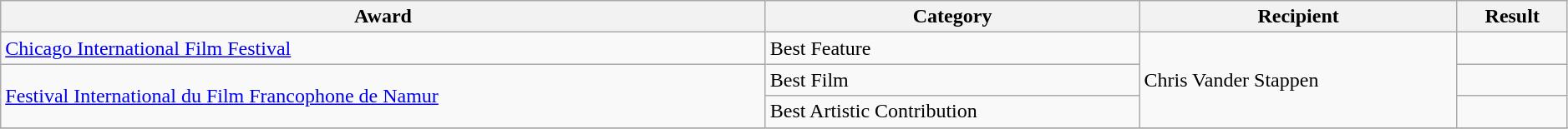<table class="wikitable" style="width:99%;">
<tr>
<th>Award</th>
<th>Category</th>
<th>Recipient</th>
<th>Result</th>
</tr>
<tr>
<td><a href='#'>Chicago International Film Festival</a></td>
<td>Best Feature</td>
<td rowspan=3>Chris Vander Stappen</td>
<td></td>
</tr>
<tr>
<td rowspan=2><a href='#'>Festival International du Film Francophone de Namur</a></td>
<td>Best Film</td>
<td></td>
</tr>
<tr>
<td>Best Artistic Contribution</td>
<td></td>
</tr>
<tr>
</tr>
</table>
